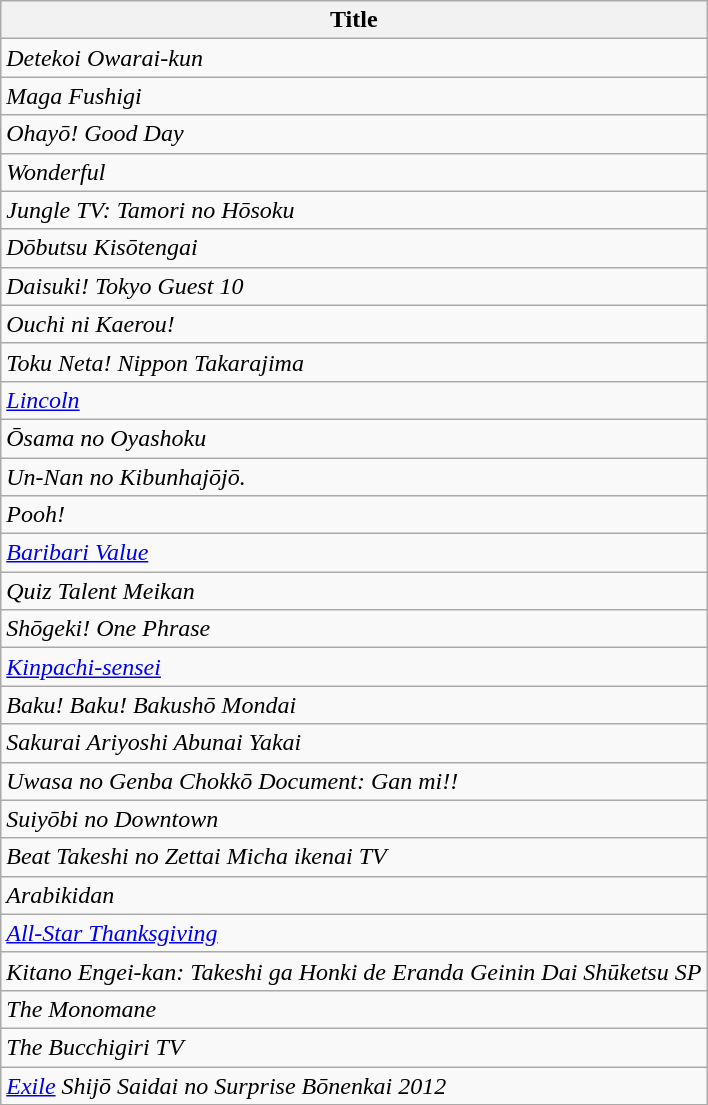<table class="wikitable">
<tr>
<th>Title</th>
</tr>
<tr>
<td><em>Detekoi Owarai-kun</em></td>
</tr>
<tr>
<td><em>Maga Fushigi</em></td>
</tr>
<tr>
<td><em>Ohayō! Good Day</em></td>
</tr>
<tr>
<td><em>Wonderful</em></td>
</tr>
<tr>
<td><em>Jungle TV: Tamori no Hōsoku</em></td>
</tr>
<tr>
<td><em>Dōbutsu Kisōtengai</em></td>
</tr>
<tr>
<td><em>Daisuki! Tokyo Guest 10</em></td>
</tr>
<tr>
<td><em>Ouchi ni Kaerou!</em></td>
</tr>
<tr>
<td><em>Toku Neta! Nippon Takarajima</em></td>
</tr>
<tr>
<td><em><a href='#'>Lincoln</a></em></td>
</tr>
<tr>
<td><em>Ōsama no Oyashoku</em></td>
</tr>
<tr>
<td><em>Un-Nan no Kibunhajōjō.</em></td>
</tr>
<tr>
<td><em>Pooh!</em></td>
</tr>
<tr>
<td><em><a href='#'>Baribari Value</a></em></td>
</tr>
<tr>
<td><em>Quiz Talent Meikan</em></td>
</tr>
<tr>
<td><em>Shōgeki! One Phrase</em></td>
</tr>
<tr>
<td><em><a href='#'>Kinpachi-sensei</a></em></td>
</tr>
<tr>
<td><em>Baku! Baku! Bakushō Mondai</em></td>
</tr>
<tr>
<td><em>Sakurai Ariyoshi Abunai Yakai</em></td>
</tr>
<tr>
<td><em>Uwasa no Genba Chokkō Document: Gan mi!!</em></td>
</tr>
<tr>
<td><em>Suiyōbi no Downtown</em></td>
</tr>
<tr>
<td><em>Beat Takeshi no Zettai Micha ikenai TV</em></td>
</tr>
<tr>
<td><em>Arabikidan</em></td>
</tr>
<tr>
<td><em><a href='#'>All-Star Thanksgiving</a></em></td>
</tr>
<tr>
<td><em>Kitano Engei-kan: Takeshi ga Honki de Eranda Geinin Dai Shūketsu SP</em></td>
</tr>
<tr>
<td><em>The Monomane</em></td>
</tr>
<tr>
<td><em>The Bucchigiri TV</em></td>
</tr>
<tr>
<td><em><a href='#'>Exile</a> Shijō Saidai no Surprise Bōnenkai 2012</em></td>
</tr>
</table>
